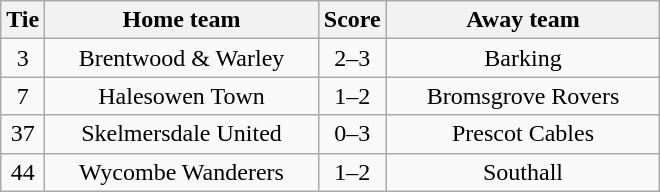<table class="wikitable" style="text-align:center;">
<tr>
<th width=20>Tie</th>
<th width=175>Home team</th>
<th width=20>Score</th>
<th width=175>Away team</th>
</tr>
<tr>
<td>3</td>
<td>Brentwood & Warley</td>
<td>2–3</td>
<td>Barking</td>
</tr>
<tr>
<td>7</td>
<td>Halesowen Town</td>
<td>1–2</td>
<td>Bromsgrove Rovers</td>
</tr>
<tr>
<td>37</td>
<td>Skelmersdale United</td>
<td>0–3</td>
<td>Prescot Cables</td>
</tr>
<tr>
<td>44</td>
<td>Wycombe Wanderers</td>
<td>1–2</td>
<td>Southall</td>
</tr>
</table>
